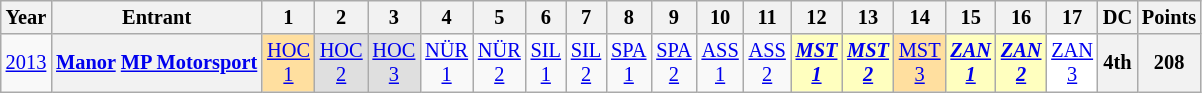<table class="wikitable" style="text-align:center; font-size:85%">
<tr>
<th>Year</th>
<th>Entrant</th>
<th>1</th>
<th>2</th>
<th>3</th>
<th>4</th>
<th>5</th>
<th>6</th>
<th>7</th>
<th>8</th>
<th>9</th>
<th>10</th>
<th>11</th>
<th>12</th>
<th>13</th>
<th>14</th>
<th>15</th>
<th>16</th>
<th>17</th>
<th>DC</th>
<th>Points</th>
</tr>
<tr>
<td><a href='#'>2013</a></td>
<th><a href='#'>Manor</a> <a href='#'>MP Motorsport</a></th>
<td style="background:#ffdf9f;"><a href='#'>HOC<br>1</a><br></td>
<td style="background:#dfdfdf;"><a href='#'>HOC<br>2</a><br></td>
<td style="background:#dfdfdf;"><a href='#'>HOC<br>3</a><br></td>
<td style="background:#;"><a href='#'>NÜR<br>1</a><br></td>
<td style="background:#;"><a href='#'>NÜR<br>2</a><br></td>
<td style="background:#;"><a href='#'>SIL<br>1</a><br></td>
<td style="background:#;"><a href='#'>SIL<br>2</a><br></td>
<td style="background:#;"><a href='#'>SPA<br>1</a><br></td>
<td style="background:#;"><a href='#'>SPA<br>2</a><br></td>
<td style="background:#;"><a href='#'>ASS<br>1</a><br></td>
<td style="background:#;"><a href='#'>ASS<br>2</a><br></td>
<td style="background:#ffffbf;"><strong><em><a href='#'>MST<br>1</a></em></strong><br></td>
<td style="background:#ffffbf;"><strong><em><a href='#'>MST<br>2</a></em></strong><br></td>
<td style="background:#ffdf9f;"><a href='#'>MST<br>3</a><br></td>
<td style="background:#ffffbf;"><strong><em><a href='#'>ZAN<br>1</a></em></strong><br></td>
<td style="background:#ffffbf;"><strong><em><a href='#'>ZAN<br>2</a></em></strong><br></td>
<td style="background:#FFFFFF;"><a href='#'>ZAN<br>3</a><br></td>
<th>4th</th>
<th>208</th>
</tr>
</table>
